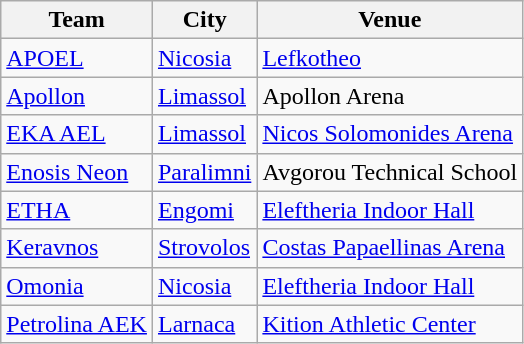<table class="wikitable sortable">
<tr>
<th>Team</th>
<th>City</th>
<th>Venue</th>
</tr>
<tr>
<td><a href='#'>APOEL</a></td>
<td><a href='#'>Nicosia</a></td>
<td><a href='#'>Lefkotheo</a></td>
</tr>
<tr>
<td><a href='#'>Apollon</a></td>
<td><a href='#'>Limassol</a></td>
<td>Apollon Arena</td>
</tr>
<tr>
<td><a href='#'>EKA AEL</a></td>
<td><a href='#'>Limassol</a></td>
<td><a href='#'>Nicos Solomonides Arena</a></td>
</tr>
<tr>
<td><a href='#'>Enosis Neon</a></td>
<td><a href='#'>Paralimni</a></td>
<td>Avgorou Technical School</td>
</tr>
<tr>
<td><a href='#'>ETHA</a></td>
<td><a href='#'>Engomi</a></td>
<td><a href='#'>Eleftheria Indoor Hall</a></td>
</tr>
<tr>
<td><a href='#'>Keravnos</a></td>
<td><a href='#'>Strovolos</a></td>
<td><a href='#'>Costas Papaellinas Arena</a></td>
</tr>
<tr>
<td><a href='#'>Omonia</a></td>
<td><a href='#'>Nicosia</a></td>
<td><a href='#'>Eleftheria Indoor Hall</a></td>
</tr>
<tr>
<td><a href='#'>Petrolina AEK</a></td>
<td><a href='#'>Larnaca</a></td>
<td><a href='#'>Kition Athletic Center</a></td>
</tr>
</table>
